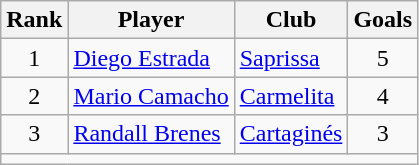<table class="wikitable sortable" style="text-align:center">
<tr>
<th>Rank</th>
<th>Player</th>
<th>Club</th>
<th>Goals</th>
</tr>
<tr>
<td>1</td>
<td align="left"> <a href='#'>Diego Estrada</a></td>
<td align="left"><a href='#'>Saprissa</a></td>
<td>5</td>
</tr>
<tr>
<td>2</td>
<td align="left"> <a href='#'>Mario Camacho</a></td>
<td align="left"><a href='#'>Carmelita</a></td>
<td>4</td>
</tr>
<tr>
<td>3</td>
<td align="left"> <a href='#'>Randall Brenes</a></td>
<td align="left"><a href='#'>Cartaginés</a></td>
<td>3</td>
</tr>
<tr>
<td colspan="4"></td>
</tr>
</table>
